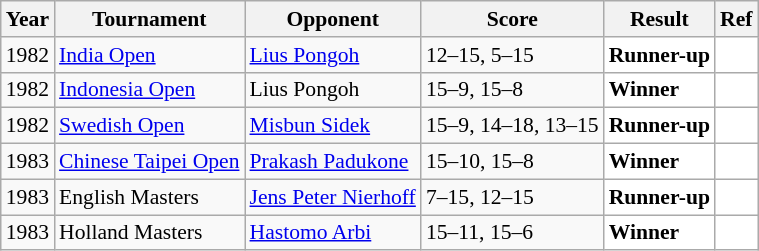<table class="sortable wikitable" style="font-size: 90%;">
<tr>
<th>Year</th>
<th>Tournament</th>
<th>Opponent</th>
<th>Score</th>
<th>Result</th>
<th>Ref</th>
</tr>
<tr>
<td align="center">1982</td>
<td align="left"><a href='#'>India Open</a></td>
<td align="left"> <a href='#'>Lius Pongoh</a></td>
<td align="left">12–15, 5–15</td>
<td style="text-align:left; background:white"> <strong>Runner-up</strong></td>
<td style="text-align:center; background:white"></td>
</tr>
<tr>
<td align="center">1982</td>
<td align="left"><a href='#'>Indonesia Open</a></td>
<td align="left"> Lius Pongoh</td>
<td align="left">15–9, 15–8</td>
<td style="text-align:left; background:white"> <strong>Winner</strong></td>
<td style="text-align:center; background:white"></td>
</tr>
<tr>
<td align="center">1982</td>
<td align="left"><a href='#'>Swedish Open</a></td>
<td align="left"> <a href='#'>Misbun Sidek</a></td>
<td align="left">15–9, 14–18, 13–15</td>
<td style="text-align:left; background:white"> <strong>Runner-up</strong></td>
<td style="text-align:center; background:white"></td>
</tr>
<tr>
<td align="center">1983</td>
<td align="left"><a href='#'>Chinese Taipei Open</a></td>
<td align="left"> <a href='#'>Prakash Padukone</a></td>
<td align="left">15–10, 15–8</td>
<td style="text-align:left; background:white"> <strong>Winner</strong></td>
<td style="text-align:center; background:white"></td>
</tr>
<tr>
<td align="center">1983</td>
<td align="left">English Masters</td>
<td align="left"> <a href='#'>Jens Peter Nierhoff</a></td>
<td align="left">7–15, 12–15</td>
<td style="text-align:left; background:white"> <strong>Runner-up</strong></td>
<td style="text-align:center; background:white"></td>
</tr>
<tr>
<td align="center">1983</td>
<td align="left">Holland Masters</td>
<td align="left"> <a href='#'>Hastomo Arbi</a></td>
<td align="left">15–11, 15–6</td>
<td style="text-align:left; background:white"> <strong>Winner</strong></td>
<td style="text-align:center; background:white"></td>
</tr>
</table>
